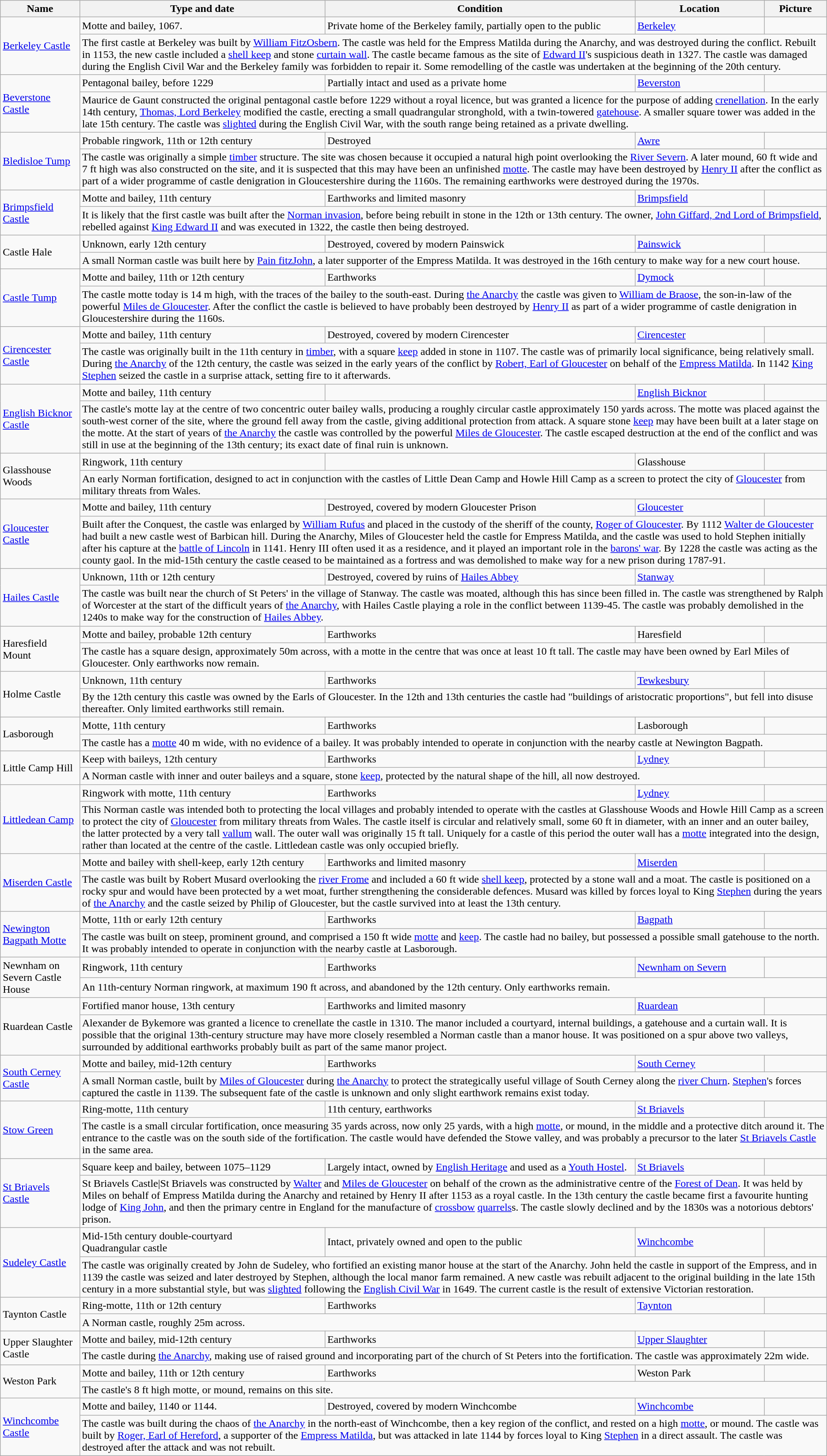<table class="wikitable">
<tr>
<th class="sortable">Name</th>
<th class="unsortable">Type and date</th>
<th class="unsortable">Condition</th>
<th class="unsortable">Location</th>
<th class="unsortable">Picture</th>
</tr>
<tr>
<td rowspan="2"><a href='#'>Berkeley Castle</a></td>
<td>Motte and bailey, 1067.</td>
<td>Private home of the Berkeley family, partially open to the public</td>
<td><a href='#'>Berkeley</a></td>
<td></td>
</tr>
<tr>
<td colspan="4">The first castle at Berkeley was built by <a href='#'>William FitzOsbern</a>. The castle was held for the Empress Matilda during the Anarchy, and was destroyed during the conflict. Rebuilt in 1153, the new castle included a <a href='#'>shell keep</a> and stone <a href='#'>curtain wall</a>. The castle became famous as the site of <a href='#'>Edward II</a>'s suspicious death in 1327. The castle was damaged during the English Civil War and the Berkeley family was forbidden to repair it. Some remodelling of the castle was undertaken at the beginning of the 20th century.</td>
</tr>
<tr>
<td rowspan="2"><a href='#'>Beverstone Castle</a></td>
<td>Pentagonal bailey, before 1229</td>
<td>Partially intact and used as a private home</td>
<td><a href='#'>Beverston</a></td>
<td></td>
</tr>
<tr>
<td colspan="4">Maurice de Gaunt constructed the original pentagonal castle before 1229 without a royal licence, but was granted a licence for the purpose of adding <a href='#'>crenellation</a>. In the early 14th century, <a href='#'>Thomas, Lord Berkeley</a> modified the castle, erecting a small quadrangular stronghold, with a twin-towered <a href='#'>gatehouse</a>. A smaller square tower was added in the late 15th century. The castle was <a href='#'>slighted</a> during the English Civil War, with the south range being retained as a private dwelling.</td>
</tr>
<tr>
<td rowspan="2"><a href='#'>Bledisloe Tump</a></td>
<td>Probable ringwork, 11th or 12th century</td>
<td>Destroyed</td>
<td><a href='#'>Awre</a></td>
<td></td>
</tr>
<tr>
<td colspan="4">The castle was originally a simple <a href='#'>timber</a> structure. The site was chosen because it occupied a natural high point overlooking the <a href='#'>River Severn</a>. A later mound, 60 ft wide and 7 ft high was also constructed on the site, and it is suspected that this may have been an unfinished <a href='#'>motte</a>. The castle may have been destroyed by <a href='#'>Henry II</a> after the conflict as part of a wider programme of castle denigration in Gloucestershire during the 1160s. The remaining earthworks were destroyed during the 1970s.</td>
</tr>
<tr>
<td rowspan="2"><a href='#'>Brimpsfield Castle</a></td>
<td>Motte and bailey, 11th century</td>
<td>Earthworks and limited masonry</td>
<td><a href='#'>Brimpsfield</a></td>
<td></td>
</tr>
<tr>
<td colspan="4">It is likely that the first castle was built after the <a href='#'>Norman invasion</a>, before being rebuilt in stone in the 12th or 13th century.  The owner, <a href='#'>John Giffard, 2nd Lord of Brimpsfield</a>, rebelled against <a href='#'>King Edward II</a> and was executed in 1322, the castle then being destroyed.</td>
</tr>
<tr>
<td rowspan="2">Castle Hale</td>
<td>Unknown, early 12th century</td>
<td>Destroyed, covered by modern Painswick</td>
<td><a href='#'>Painswick</a></td>
<td></td>
</tr>
<tr>
<td colspan="4">A small Norman castle was built here by <a href='#'>Pain fitzJohn</a>, a later supporter of the Empress Matilda. It was destroyed in the 16th century to make way for a new court house.</td>
</tr>
<tr>
<td rowspan="2"><a href='#'>Castle Tump</a></td>
<td>Motte and bailey, 11th or 12th century</td>
<td>Earthworks</td>
<td><a href='#'>Dymock</a></td>
<td></td>
</tr>
<tr>
<td colspan="4">The castle motte today is 14 m high, with the traces of the bailey to the south-east. During <a href='#'>the Anarchy</a> the castle was given to <a href='#'>William de Braose</a>, the son-in-law of the powerful <a href='#'>Miles de Gloucester</a>. After the conflict the castle is believed to have probably been destroyed by <a href='#'>Henry II</a> as part of a wider programme of castle denigration in Gloucestershire during the 1160s.</td>
</tr>
<tr>
<td rowspan="2"><a href='#'>Cirencester Castle</a></td>
<td>Motte and bailey, 11th century</td>
<td>Destroyed, covered by modern Cirencester</td>
<td><a href='#'>Cirencester</a></td>
<td></td>
</tr>
<tr>
<td colspan="4">The castle was originally built in the 11th century in <a href='#'>timber</a>, with a square <a href='#'>keep</a> added in stone in 1107. The castle was of primarily local significance, being relatively small. During <a href='#'>the Anarchy</a> of the 12th century, the castle was seized in the early years of the conflict by <a href='#'>Robert, Earl of Gloucester</a> on behalf of the <a href='#'>Empress Matilda</a>. In 1142 <a href='#'>King Stephen</a> seized the castle in a surprise attack, setting fire to it afterwards.</td>
</tr>
<tr>
<td rowspan="2"><a href='#'>English Bicknor Castle</a></td>
<td>Motte and bailey, 11th century</td>
<td></td>
<td><a href='#'>English Bicknor</a></td>
<td></td>
</tr>
<tr>
<td colspan="4">The castle's motte lay at the centre of two concentric outer bailey walls, producing a roughly circular castle approximately 150 yards across. The motte was placed against the south-west corner of the site, where the ground fell away from the castle, giving additional protection from attack. A square stone <a href='#'>keep</a> may have been built at a later stage on the motte. At the start of years of <a href='#'>the Anarchy</a> the castle was controlled by the powerful <a href='#'>Miles de Gloucester</a>. The castle escaped destruction at the end of the conflict and was still in use at the beginning of the 13th century; its exact date of final ruin is unknown.</td>
</tr>
<tr>
<td rowspan="2">Glasshouse Woods</td>
<td>Ringwork, 11th century</td>
<td></td>
<td>Glasshouse</td>
<td></td>
</tr>
<tr>
<td colspan="4">An early Norman fortification, designed to act in conjunction with the castles of Little Dean Camp and Howle Hill Camp as a screen to protect the city of <a href='#'>Gloucester</a> from military threats from Wales.</td>
</tr>
<tr>
<td rowspan="2"><a href='#'>Gloucester Castle</a></td>
<td>Motte and bailey, 11th century</td>
<td>Destroyed, covered by modern Gloucester Prison</td>
<td><a href='#'>Gloucester</a></td>
<td></td>
</tr>
<tr>
<td colspan="4">Built after the Conquest, the castle was enlarged by <a href='#'>William Rufus</a> and placed in the custody of the sheriff of the county, <a href='#'>Roger of Gloucester</a>. By 1112 <a href='#'>Walter de Gloucester</a> had built a new castle west of Barbican hill. During the Anarchy, Miles of Gloucester held the castle for Empress Matilda, and the castle was used to hold Stephen initially after his capture at the <a href='#'>battle of Lincoln</a> in 1141. Henry III often used it as a residence, and it played an important role in the <a href='#'>barons' war</a>. By 1228 the castle was acting as the county gaol. In the mid-15th century the castle ceased to be maintained as a fortress and was demolished to make way for a new prison during 1787-91.</td>
</tr>
<tr>
<td rowspan="2"><a href='#'>Hailes Castle</a></td>
<td>Unknown, 11th or 12th century</td>
<td>Destroyed, covered by ruins of <a href='#'>Hailes Abbey</a></td>
<td><a href='#'>Stanway</a></td>
<td></td>
</tr>
<tr>
<td colspan="4">The castle was built near the church of St Peters' in the village of Stanway. The castle was moated, although this has since been filled in. The castle was strengthened by Ralph of Worcester at the start of the difficult years of <a href='#'>the Anarchy</a>, with Hailes Castle playing a role in the conflict between 1139-45. The castle was probably demolished in the 1240s to make way for the construction of <a href='#'>Hailes Abbey</a>.</td>
</tr>
<tr>
<td rowspan="2">Haresfield Mount</td>
<td>Motte and bailey, probable 12th century</td>
<td>Earthworks</td>
<td>Haresfield</td>
<td></td>
</tr>
<tr>
<td colspan="4">The castle has a square design, approximately 50m across, with a motte in the centre that was once at least 10 ft tall. The castle may have been owned by Earl Miles of Gloucester. Only earthworks now remain.</td>
</tr>
<tr>
<td rowspan="2">Holme Castle</td>
<td>Unknown, 11th century</td>
<td>Earthworks</td>
<td><a href='#'>Tewkesbury</a></td>
<td></td>
</tr>
<tr>
<td colspan="4">By the 12th century this castle was owned by the Earls of Gloucester. In the 12th and 13th centuries the castle had "buildings of aristocratic proportions", but fell into disuse thereafter. Only limited earthworks still remain.</td>
</tr>
<tr>
<td rowspan="2">Lasborough</td>
<td>Motte, 11th century</td>
<td>Earthworks</td>
<td>Lasborough</td>
<td></td>
</tr>
<tr>
<td colspan="4">The castle has a <a href='#'>motte</a> 40 m wide, with no evidence of a bailey. It was probably intended to operate in conjunction with the nearby castle at Newington Bagpath.</td>
</tr>
<tr>
<td rowspan="2">Little Camp Hill</td>
<td>Keep with baileys, 12th century</td>
<td>Earthworks</td>
<td><a href='#'>Lydney</a></td>
<td></td>
</tr>
<tr>
<td colspan="4">A Norman castle with inner and outer baileys and a square, stone <a href='#'>keep</a>, protected by the natural shape of the hill, all now destroyed.</td>
</tr>
<tr>
<td rowspan="2"><a href='#'>Littledean Camp</a></td>
<td>Ringwork with motte, 11th century</td>
<td>Earthworks</td>
<td><a href='#'>Lydney</a></td>
<td></td>
</tr>
<tr>
<td colspan="4">This Norman castle was intended both to protecting the local villages and probably intended to operate with the castles at Glasshouse Woods and Howle Hill Camp as a screen to protect the city of <a href='#'>Gloucester</a> from military threats from Wales. The castle itself is circular and relatively small, some 60 ft in diameter, with an inner and an outer bailey, the latter protected by a very tall <a href='#'>vallum</a> wall. The outer wall was originally 15 ft tall.  Uniquely for a castle of this period the outer wall has a <a href='#'>motte</a> integrated into the design, rather than located at the centre of the castle. Littledean castle was only occupied briefly.</td>
</tr>
<tr>
<td rowspan="2"><a href='#'>Miserden Castle</a></td>
<td>Motte and bailey with shell-keep, early 12th century</td>
<td>Earthworks and limited masonry</td>
<td><a href='#'>Miserden</a></td>
<td></td>
</tr>
<tr>
<td colspan="4">The castle was built by Robert Musard overlooking the <a href='#'>river Frome</a> and included a 60 ft wide <a href='#'>shell keep</a>, protected by a stone wall and a moat. The castle is positioned on a rocky spur and would have been protected by a wet moat, further strengthening the considerable defences. Musard was killed by forces loyal to King <a href='#'>Stephen</a> during the years of <a href='#'>the Anarchy</a> and the castle seized by Philip of Gloucester, but the castle survived into at least the 13th century.</td>
</tr>
<tr>
<td rowspan="2"><a href='#'>Newington Bagpath Motte</a></td>
<td>Motte, 11th or early 12th century</td>
<td>Earthworks</td>
<td><a href='#'>Bagpath</a></td>
<td></td>
</tr>
<tr>
<td colspan="4">The castle was built on steep, prominent ground, and comprised a 150 ft wide <a href='#'>motte</a> and <a href='#'>keep</a>. The castle had no bailey, but possessed a possible small gatehouse to the north. It was probably intended to operate in conjunction with the nearby castle at Lasborough.</td>
</tr>
<tr>
<td rowspan="2">Newnham on Severn Castle House</td>
<td>Ringwork, 11th century</td>
<td>Earthworks</td>
<td><a href='#'>Newnham on Severn</a></td>
<td></td>
</tr>
<tr>
<td colspan="4">An 11th-century Norman ringwork, at maximum 190 ft across, and abandoned by the 12th century. Only earthworks remain.</td>
</tr>
<tr>
<td rowspan="2">Ruardean Castle</td>
<td>Fortified manor house, 13th century</td>
<td>Earthworks and limited masonry</td>
<td><a href='#'>Ruardean</a></td>
<td></td>
</tr>
<tr>
<td colspan="4">Alexander de Bykemore was granted a licence to crenellate the castle in 1310. The manor included a courtyard, internal buildings, a gatehouse and a curtain wall. It is possible that the original 13th-century structure may have more closely resembled a Norman castle than a manor house. It was positioned on a spur above two valleys, surrounded by additional earthworks probably built as part of the same manor project.</td>
</tr>
<tr>
<td rowspan="2"><a href='#'>South Cerney Castle</a></td>
<td>Motte and bailey, mid-12th century</td>
<td>Earthworks</td>
<td><a href='#'>South Cerney</a></td>
<td></td>
</tr>
<tr>
<td colspan="4">A small Norman castle, built by <a href='#'>Miles of Gloucester</a> during <a href='#'>the Anarchy</a> to protect the strategically useful village of South Cerney along the <a href='#'>river Churn</a>. <a href='#'>Stephen</a>'s forces captured the castle in 1139. The subsequent fate of the castle is unknown and only slight earthwork remains exist today.</td>
</tr>
<tr>
<td rowspan="2"><a href='#'>Stow Green</a></td>
<td>Ring-motte, 11th century</td>
<td>11th century, earthworks</td>
<td><a href='#'>St Briavels</a></td>
<td></td>
</tr>
<tr>
<td colspan="4">The castle is a small circular fortification, once measuring 35 yards across, now only 25 yards, with a high <a href='#'>motte</a>, or mound, in the middle and a protective ditch around it. The entrance to the castle was on the south side of the fortification. The castle would have defended the Stowe valley, and was probably a precursor to the later <a href='#'>St Briavels Castle</a> in the same area.</td>
</tr>
<tr>
<td rowspan="2"><a href='#'>St Briavels Castle</a></td>
<td>Square keep and bailey, between 1075–1129</td>
<td>Largely intact, owned by <a href='#'>English Heritage</a> and used as a <a href='#'>Youth Hostel</a>.</td>
<td><a href='#'>St Briavels</a></td>
<td></td>
</tr>
<tr>
<td colspan="4">St Briavels Castle|St Briavels was constructed by <a href='#'>Walter</a> and <a href='#'>Miles de Gloucester</a> on behalf of the crown as the administrative centre of the <a href='#'>Forest of Dean</a>. It was held by Miles on behalf of Empress Matilda during the Anarchy and retained by Henry II after 1153 as a royal castle. In the 13th century the castle became first a favourite hunting lodge of <a href='#'>King John</a>, and then the primary centre in England for the manufacture of <a href='#'>crossbow</a> <a href='#'>quarrels</a>s. The castle slowly declined and by the 1830s was a notorious debtors' prison.</td>
</tr>
<tr>
<td rowspan="2"><a href='#'>Sudeley Castle</a></td>
<td>Mid-15th century double-courtyard<br>Quadrangular castle</td>
<td>Intact, privately owned and open to the public</td>
<td><a href='#'>Winchcombe</a></td>
<td></td>
</tr>
<tr>
<td colspan="4">The castle was originally created by John de Sudeley, who fortified an existing manor house at the start of the Anarchy. John held the castle in support of the Empress, and in 1139 the castle was seized and later destroyed by Stephen, although the local manor farm remained. A new castle was rebuilt adjacent to the original building in the late 15th century in a more substantial style, but was <a href='#'>slighted</a> following the <a href='#'>English Civil War</a> in 1649. The current castle is the result of extensive Victorian restoration.</td>
</tr>
<tr>
<td rowspan="2">Taynton Castle</td>
<td>Ring-motte, 11th or 12th century</td>
<td>Earthworks</td>
<td><a href='#'>Taynton</a></td>
<td></td>
</tr>
<tr>
<td colspan="4">A Norman castle, roughly 25m across.</td>
</tr>
<tr>
<td rowspan="2">Upper Slaughter Castle</td>
<td>Motte and bailey, mid-12th century</td>
<td>Earthworks</td>
<td><a href='#'>Upper Slaughter</a></td>
<td></td>
</tr>
<tr>
<td colspan="4">The castle during <a href='#'>the Anarchy</a>, making use of raised ground and incorporating part of the church of St Peters into the fortification. The castle was approximately 22m wide.</td>
</tr>
<tr>
<td rowspan="2">Weston Park</td>
<td>Motte and bailey, 11th or 12th century</td>
<td>Earthworks</td>
<td>Weston Park</td>
<td></td>
</tr>
<tr>
<td colspan="4">The castle's 8 ft high motte, or mound, remains on this site.</td>
</tr>
<tr>
<td rowspan="2"><a href='#'>Winchcombe Castle</a></td>
<td>Motte and bailey, 1140 or 1144.</td>
<td>Destroyed, covered by modern Winchcombe</td>
<td><a href='#'>Winchcombe</a></td>
<td></td>
</tr>
<tr>
<td colspan="4">The  castle was built during the chaos of <a href='#'>the Anarchy</a> in the north-east of Winchcombe, then a key region of the conflict, and rested on a high <a href='#'>motte</a>, or mound. The castle was built by <a href='#'>Roger, Earl of Hereford</a>, a supporter of the <a href='#'>Empress Matilda</a>, but was attacked in late 1144 by forces loyal to King <a href='#'>Stephen</a> in a direct assault. The castle was destroyed after the attack and was not rebuilt.</td>
</tr>
</table>
